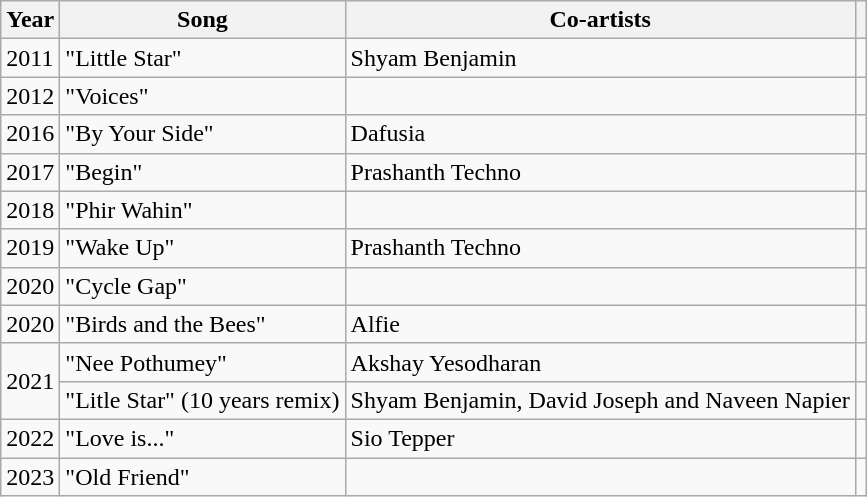<table class="wikitable">
<tr>
<th scope="col">Year</th>
<th scope="col">Song</th>
<th scope="col">Co-artists</th>
<th scope="col" class="unsortable"></th>
</tr>
<tr>
<td>2011</td>
<td>"Little Star"</td>
<td>Shyam Benjamin</td>
<td></td>
</tr>
<tr>
<td>2012</td>
<td>"Voices"</td>
<td></td>
<td></td>
</tr>
<tr>
<td>2016</td>
<td>"By Your Side"</td>
<td>Dafusia</td>
<td></td>
</tr>
<tr>
<td>2017</td>
<td>"Begin"</td>
<td>Prashanth Techno</td>
<td></td>
</tr>
<tr>
<td>2018</td>
<td>"Phir Wahin"</td>
<td></td>
<td></td>
</tr>
<tr>
<td>2019</td>
<td>"Wake Up"</td>
<td>Prashanth Techno</td>
<td></td>
</tr>
<tr>
<td>2020</td>
<td>"Cycle Gap"</td>
<td></td>
<td></td>
</tr>
<tr>
<td>2020</td>
<td>"Birds and the Bees"</td>
<td>Alfie</td>
<td></td>
</tr>
<tr>
<td rowspan="2">2021</td>
<td>"Nee Pothumey"</td>
<td>Akshay Yesodharan</td>
<td></td>
</tr>
<tr>
<td>"Litle Star" (10 years remix)</td>
<td>Shyam Benjamin, David Joseph and Naveen Napier</td>
<td></td>
</tr>
<tr>
<td>2022</td>
<td>"Love is..."</td>
<td>Sio Tepper</td>
<td></td>
</tr>
<tr>
<td>2023</td>
<td>"Old Friend"</td>
<td></td>
<td></td>
</tr>
</table>
